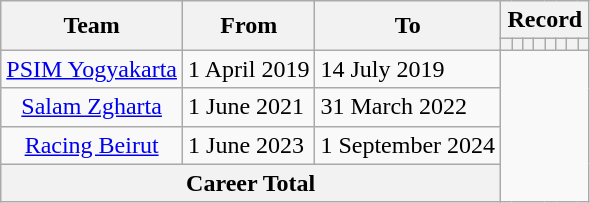<table class="wikitable" style="text-align: center">
<tr>
<th rowspan=2>Team</th>
<th rowspan=2>From</th>
<th rowspan=2>To</th>
<th colspan=8>Record</th>
</tr>
<tr>
<th></th>
<th></th>
<th></th>
<th></th>
<th></th>
<th></th>
<th></th>
<th></th>
</tr>
<tr>
<td><a href='#'>PSIM Yogyakarta</a></td>
<td align="left">1 April 2019</td>
<td align="left">14 July 2019<br></td>
</tr>
<tr>
<td><a href='#'>Salam Zgharta</a></td>
<td align=left>1 June 2021</td>
<td align=left>31 March 2022<br></td>
</tr>
<tr>
<td><a href='#'>Racing Beirut</a></td>
<td align=left>1 June 2023</td>
<td align=left>1 September 2024<br></td>
</tr>
<tr>
<th colspan=3>Career Total<br></th>
</tr>
</table>
